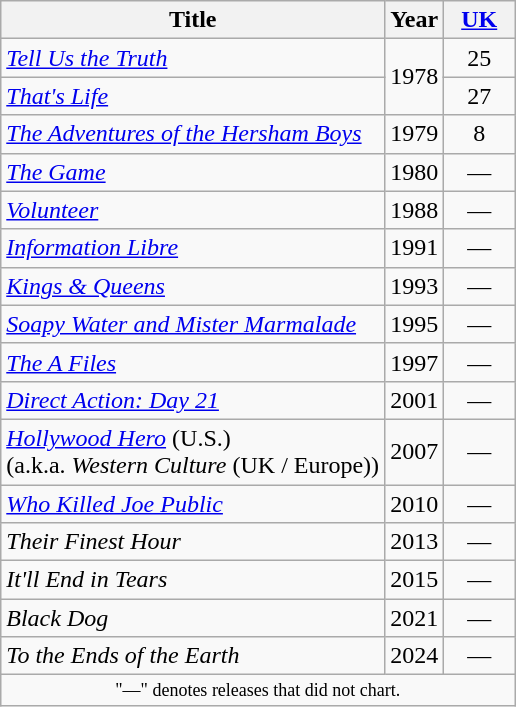<table class="wikitable">
<tr>
<th>Title</th>
<th>Year</th>
<th width=40><a href='#'>UK</a><br></th>
</tr>
<tr>
<td><em><a href='#'>Tell Us the Truth</a></em></td>
<td rowspan="2">1978</td>
<td style="text-align:center;">25</td>
</tr>
<tr>
<td><em><a href='#'>That's Life</a></em></td>
<td style="text-align:center;">27</td>
</tr>
<tr>
<td><em><a href='#'>The Adventures of the Hersham Boys</a></em></td>
<td>1979</td>
<td style="text-align:center;">8</td>
</tr>
<tr>
<td><em><a href='#'>The Game</a></em></td>
<td>1980</td>
<td style="text-align:center;">—</td>
</tr>
<tr>
<td><em><a href='#'>Volunteer</a></em></td>
<td>1988</td>
<td style="text-align:center;">—</td>
</tr>
<tr>
<td><em><a href='#'>Information Libre</a></em></td>
<td>1991</td>
<td style="text-align:center;">—</td>
</tr>
<tr>
<td><em><a href='#'>Kings & Queens</a></em></td>
<td>1993</td>
<td style="text-align:center;">—</td>
</tr>
<tr>
<td><em><a href='#'>Soapy Water and Mister Marmalade</a></em></td>
<td>1995</td>
<td style="text-align:center;">—</td>
</tr>
<tr>
<td><em><a href='#'>The A Files</a></em></td>
<td>1997</td>
<td style="text-align:center;">—</td>
</tr>
<tr>
<td><em><a href='#'>Direct Action: Day 21</a></em></td>
<td>2001</td>
<td style="text-align:center;">—</td>
</tr>
<tr>
<td><em><a href='#'>Hollywood Hero</a></em> (U.S.)<br>(a.k.a. <em>Western Culture</em> (UK / Europe))</td>
<td>2007</td>
<td style="text-align:center;">—</td>
</tr>
<tr>
<td><em><a href='#'>Who Killed Joe Public</a></em></td>
<td>2010</td>
<td style="text-align:center;">—</td>
</tr>
<tr>
<td><em>Their Finest Hour</em></td>
<td>2013</td>
<td style="text-align:center;">—</td>
</tr>
<tr>
<td><em>It'll End in Tears</em></td>
<td>2015</td>
<td style="text-align:center;">—</td>
</tr>
<tr>
<td><em>Black Dog</em></td>
<td>2021</td>
<td style="text-align:center;">—</td>
</tr>
<tr>
<td><em>To the Ends of the Earth</em></td>
<td>2024</td>
<td style="text-align:center;">—</td>
</tr>
<tr>
<td colspan="6" style="text-align:center; font-size:9pt;">"—" denotes releases that did not chart.</td>
</tr>
</table>
